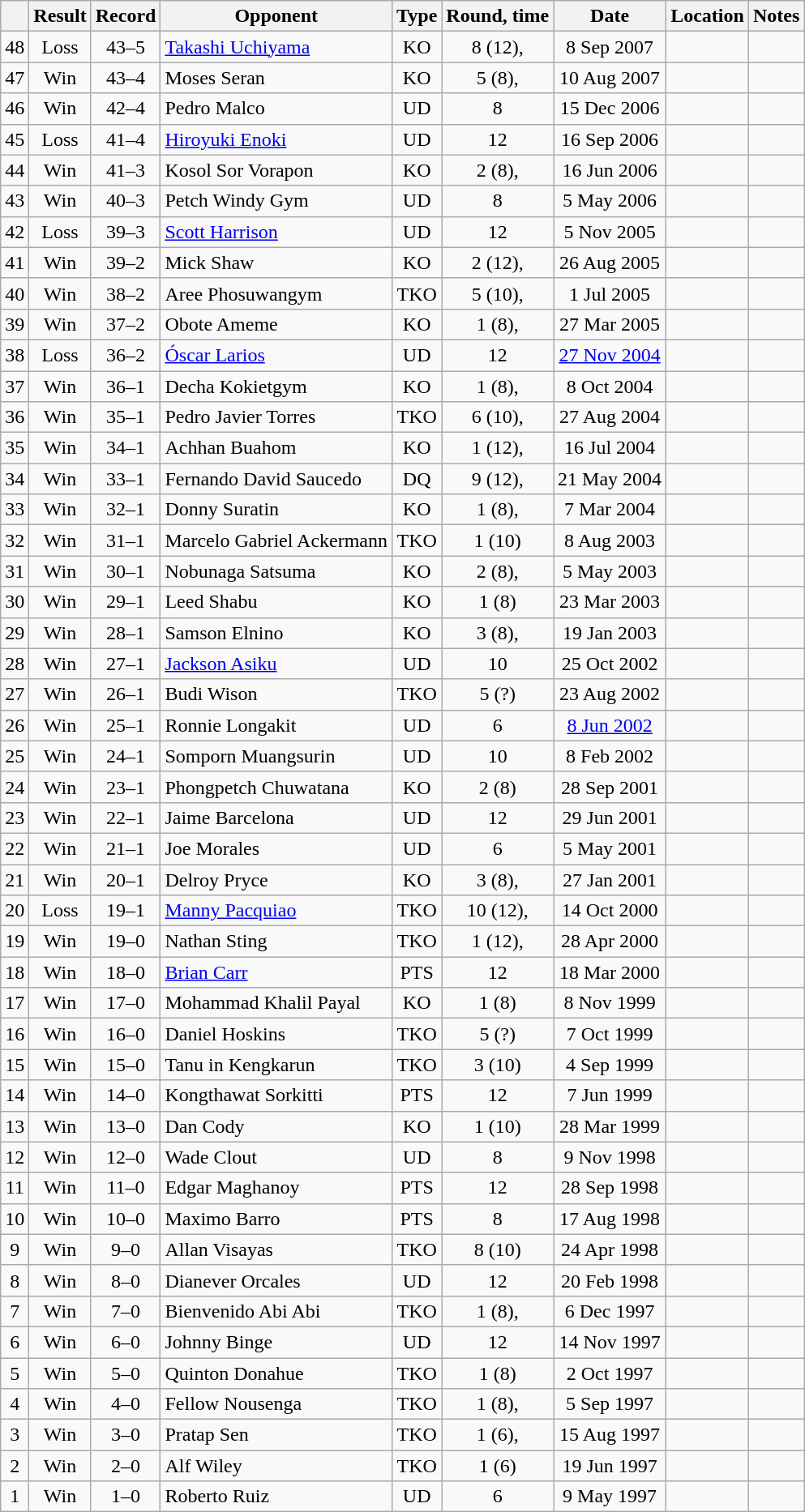<table class=wikitable style=text-align:center;>
<tr>
<th></th>
<th>Result</th>
<th>Record</th>
<th>Opponent</th>
<th>Type</th>
<th>Round, time</th>
<th>Date</th>
<th>Location</th>
<th>Notes</th>
</tr>
<tr>
<td>48</td>
<td>Loss</td>
<td>43–5</td>
<td align=left><a href='#'>Takashi Uchiyama</a></td>
<td>KO</td>
<td>8 (12), </td>
<td>8 Sep 2007</td>
<td align=left></td>
<td align=left></td>
</tr>
<tr>
<td>47</td>
<td>Win</td>
<td>43–4</td>
<td align=left>Moses Seran</td>
<td>KO</td>
<td>5 (8), </td>
<td>10 Aug 2007</td>
<td align=left></td>
<td></td>
</tr>
<tr>
<td>46</td>
<td>Win</td>
<td>42–4</td>
<td align=left>Pedro Malco</td>
<td>UD</td>
<td>8</td>
<td>15 Dec 2006</td>
<td align=left></td>
<td></td>
</tr>
<tr>
<td>45</td>
<td>Loss</td>
<td>41–4</td>
<td align=left><a href='#'>Hiroyuki Enoki</a></td>
<td>UD</td>
<td>12</td>
<td>16 Sep 2006</td>
<td align=left></td>
<td align=left></td>
</tr>
<tr>
<td>44</td>
<td>Win</td>
<td>41–3</td>
<td align=left>Kosol Sor Vorapon</td>
<td>KO</td>
<td>2 (8), </td>
<td>16 Jun 2006</td>
<td align=left></td>
<td></td>
</tr>
<tr>
<td>43</td>
<td>Win</td>
<td>40–3</td>
<td align=left>Petch Windy Gym</td>
<td>UD</td>
<td>8</td>
<td>5 May 2006</td>
<td align=left></td>
<td></td>
</tr>
<tr>
<td>42</td>
<td>Loss</td>
<td>39–3</td>
<td align=left><a href='#'>Scott Harrison</a></td>
<td>UD</td>
<td>12</td>
<td>5 Nov 2005</td>
<td align=left></td>
<td align=left></td>
</tr>
<tr>
<td>41</td>
<td>Win</td>
<td>39–2</td>
<td align=left>Mick Shaw</td>
<td>KO</td>
<td>2 (12), </td>
<td>26 Aug 2005</td>
<td align=left></td>
<td align=left></td>
</tr>
<tr>
<td>40</td>
<td>Win</td>
<td>38–2</td>
<td align=left>Aree Phosuwangym</td>
<td>TKO</td>
<td>5 (10), </td>
<td>1 Jul 2005</td>
<td align=left></td>
<td></td>
</tr>
<tr>
<td>39</td>
<td>Win</td>
<td>37–2</td>
<td align=left>Obote Ameme</td>
<td>KO</td>
<td>1 (8), </td>
<td>27 Mar 2005</td>
<td align=left></td>
<td></td>
</tr>
<tr>
<td>38</td>
<td>Loss</td>
<td>36–2</td>
<td align=left><a href='#'>Óscar Larios</a></td>
<td>UD</td>
<td>12</td>
<td><a href='#'>27 Nov 2004</a></td>
<td align=left></td>
<td align=left></td>
</tr>
<tr>
<td>37</td>
<td>Win</td>
<td>36–1</td>
<td align=left>Decha Kokietgym</td>
<td>KO</td>
<td>1 (8), </td>
<td>8 Oct 2004</td>
<td align=left></td>
<td></td>
</tr>
<tr>
<td>36</td>
<td>Win</td>
<td>35–1</td>
<td align=left>Pedro Javier Torres</td>
<td>TKO</td>
<td>6 (10), </td>
<td>27 Aug 2004</td>
<td align=left></td>
<td></td>
</tr>
<tr>
<td>35</td>
<td>Win</td>
<td>34–1</td>
<td align=left>Achhan Buahom</td>
<td>KO</td>
<td>1 (12), </td>
<td>16 Jul 2004</td>
<td align=left></td>
<td align=left></td>
</tr>
<tr>
<td>34</td>
<td>Win</td>
<td>33–1</td>
<td align=left>Fernando David Saucedo</td>
<td>DQ</td>
<td>9 (12), </td>
<td>21 May 2004</td>
<td align=left></td>
<td align=left></td>
</tr>
<tr>
<td>33</td>
<td>Win</td>
<td>32–1</td>
<td align=left>Donny Suratin</td>
<td>KO</td>
<td>1 (8), </td>
<td>7 Mar 2004</td>
<td align=left></td>
<td></td>
</tr>
<tr>
<td>32</td>
<td>Win</td>
<td>31–1</td>
<td align=left>Marcelo Gabriel Ackermann</td>
<td>TKO</td>
<td>1 (10)</td>
<td>8 Aug 2003</td>
<td align=left></td>
<td></td>
</tr>
<tr>
<td>31</td>
<td>Win</td>
<td>30–1</td>
<td align=left>Nobunaga Satsuma</td>
<td>KO</td>
<td>2 (8), </td>
<td>5 May 2003</td>
<td align=left></td>
<td></td>
</tr>
<tr>
<td>30</td>
<td>Win</td>
<td>29–1</td>
<td align=left>Leed Shabu</td>
<td>KO</td>
<td>1 (8)</td>
<td>23 Mar 2003</td>
<td align=left></td>
<td></td>
</tr>
<tr>
<td>29</td>
<td>Win</td>
<td>28–1</td>
<td align=left>Samson Elnino</td>
<td>KO</td>
<td>3 (8), </td>
<td>19 Jan 2003</td>
<td align=left></td>
<td></td>
</tr>
<tr>
<td>28</td>
<td>Win</td>
<td>27–1</td>
<td align=left><a href='#'>Jackson Asiku</a></td>
<td>UD</td>
<td>10</td>
<td>25 Oct 2002</td>
<td align=left></td>
<td></td>
</tr>
<tr>
<td>27</td>
<td>Win</td>
<td>26–1</td>
<td align=left>Budi Wison</td>
<td>TKO</td>
<td>5 (?)</td>
<td>23 Aug 2002</td>
<td align=left></td>
<td></td>
</tr>
<tr>
<td>26</td>
<td>Win</td>
<td>25–1</td>
<td align=left>Ronnie Longakit</td>
<td>UD</td>
<td>6</td>
<td><a href='#'>8 Jun 2002</a></td>
<td align=left></td>
<td></td>
</tr>
<tr>
<td>25</td>
<td>Win</td>
<td>24–1</td>
<td align=left>Somporn Muangsurin</td>
<td>UD</td>
<td>10</td>
<td>8 Feb 2002</td>
<td align=left></td>
<td></td>
</tr>
<tr>
<td>24</td>
<td>Win</td>
<td>23–1</td>
<td align=left>Phongpetch Chuwatana</td>
<td>KO</td>
<td>2 (8)</td>
<td>28 Sep 2001</td>
<td align=left></td>
<td></td>
</tr>
<tr>
<td>23</td>
<td>Win</td>
<td>22–1</td>
<td align=left>Jaime Barcelona</td>
<td>UD</td>
<td>12</td>
<td>29 Jun 2001</td>
<td align=left></td>
<td align=left></td>
</tr>
<tr>
<td>22</td>
<td>Win</td>
<td>21–1</td>
<td align=left>Joe Morales</td>
<td>UD</td>
<td>6</td>
<td>5 May 2001</td>
<td align=left></td>
<td></td>
</tr>
<tr>
<td>21</td>
<td>Win</td>
<td>20–1</td>
<td align=left>Delroy Pryce</td>
<td>KO</td>
<td>3 (8), </td>
<td>27 Jan 2001</td>
<td align=left></td>
<td></td>
</tr>
<tr>
<td>20</td>
<td>Loss</td>
<td>19–1</td>
<td align=left><a href='#'>Manny Pacquiao</a></td>
<td>TKO</td>
<td>10 (12), </td>
<td>14 Oct 2000</td>
<td align=left></td>
<td align=left></td>
</tr>
<tr>
<td>19</td>
<td>Win</td>
<td>19–0</td>
<td align=left>Nathan Sting</td>
<td>TKO</td>
<td>1 (12), </td>
<td>28 Apr 2000</td>
<td align=left></td>
<td align=left></td>
</tr>
<tr>
<td>18</td>
<td>Win</td>
<td>18–0</td>
<td align=left><a href='#'>Brian Carr</a></td>
<td>PTS</td>
<td>12</td>
<td>18 Mar 2000</td>
<td align=left></td>
<td align=left></td>
</tr>
<tr>
<td>17</td>
<td>Win</td>
<td>17–0</td>
<td align=left>Mohammad Khalil Payal</td>
<td>KO</td>
<td>1 (8)</td>
<td>8 Nov 1999</td>
<td align=left></td>
<td></td>
</tr>
<tr>
<td>16</td>
<td>Win</td>
<td>16–0</td>
<td align=left>Daniel Hoskins</td>
<td>TKO</td>
<td>5 (?)</td>
<td>7 Oct 1999</td>
<td align=left></td>
<td></td>
</tr>
<tr>
<td>15</td>
<td>Win</td>
<td>15–0</td>
<td align=left>Tanu in Kengkarun</td>
<td>TKO</td>
<td>3 (10)</td>
<td>4 Sep 1999</td>
<td align=left></td>
<td></td>
</tr>
<tr>
<td>14</td>
<td>Win</td>
<td>14–0</td>
<td align=left>Kongthawat Sorkitti</td>
<td>PTS</td>
<td>12</td>
<td>7 Jun 1999</td>
<td align=left></td>
<td align=left></td>
</tr>
<tr>
<td>13</td>
<td>Win</td>
<td>13–0</td>
<td align=left>Dan Cody</td>
<td>KO</td>
<td>1 (10)</td>
<td>28 Mar 1999</td>
<td align=left></td>
<td></td>
</tr>
<tr>
<td>12</td>
<td>Win</td>
<td>12–0</td>
<td align=left>Wade Clout</td>
<td>UD</td>
<td>8</td>
<td>9 Nov 1998</td>
<td align=left></td>
<td></td>
</tr>
<tr>
<td>11</td>
<td>Win</td>
<td>11–0</td>
<td align=left>Edgar Maghanoy</td>
<td>PTS</td>
<td>12</td>
<td>28 Sep 1998</td>
<td align=left></td>
<td align=left></td>
</tr>
<tr>
<td>10</td>
<td>Win</td>
<td>10–0</td>
<td align=left>Maximo Barro</td>
<td>PTS</td>
<td>8</td>
<td>17 Aug 1998</td>
<td align=left></td>
<td></td>
</tr>
<tr>
<td>9</td>
<td>Win</td>
<td>9–0</td>
<td align=left>Allan Visayas</td>
<td>TKO</td>
<td>8 (10)</td>
<td>24 Apr 1998</td>
<td align=left></td>
<td></td>
</tr>
<tr>
<td>8</td>
<td>Win</td>
<td>8–0</td>
<td align=left>Dianever Orcales</td>
<td>UD</td>
<td>12</td>
<td>20 Feb 1998</td>
<td align=left></td>
<td align=left></td>
</tr>
<tr>
<td>7</td>
<td>Win</td>
<td>7–0</td>
<td align=left>Bienvenido Abi Abi</td>
<td>TKO</td>
<td>1 (8), </td>
<td>6 Dec 1997</td>
<td align=left></td>
<td></td>
</tr>
<tr>
<td>6</td>
<td>Win</td>
<td>6–0</td>
<td align=left>Johnny Binge</td>
<td>UD</td>
<td>12</td>
<td>14 Nov 1997</td>
<td align=left></td>
<td align=left></td>
</tr>
<tr>
<td>5</td>
<td>Win</td>
<td>5–0</td>
<td align=left>Quinton Donahue</td>
<td>TKO</td>
<td>1 (8)</td>
<td>2 Oct 1997</td>
<td align=left></td>
<td></td>
</tr>
<tr>
<td>4</td>
<td>Win</td>
<td>4–0</td>
<td align=left>Fellow Nousenga</td>
<td>TKO</td>
<td>1 (8), </td>
<td>5 Sep 1997</td>
<td align=left></td>
<td></td>
</tr>
<tr>
<td>3</td>
<td>Win</td>
<td>3–0</td>
<td align=left>Pratap Sen</td>
<td>TKO</td>
<td>1 (6), </td>
<td>15 Aug 1997</td>
<td align=left></td>
<td></td>
</tr>
<tr>
<td>2</td>
<td>Win</td>
<td>2–0</td>
<td align=left>Alf Wiley</td>
<td>TKO</td>
<td>1 (6)</td>
<td>19 Jun 1997</td>
<td align=left></td>
<td></td>
</tr>
<tr>
<td>1</td>
<td>Win</td>
<td>1–0</td>
<td align=left>Roberto Ruiz</td>
<td>UD</td>
<td>6</td>
<td>9 May 1997</td>
<td align=left></td>
<td></td>
</tr>
</table>
